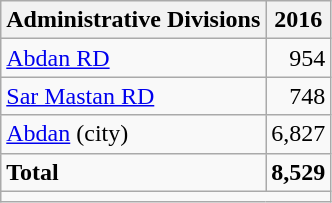<table class="wikitable">
<tr>
<th>Administrative Divisions</th>
<th>2016</th>
</tr>
<tr>
<td><a href='#'>Abdan RD</a></td>
<td style="text-align: right;">954</td>
</tr>
<tr>
<td><a href='#'>Sar Mastan RD</a></td>
<td style="text-align: right;">748</td>
</tr>
<tr>
<td><a href='#'>Abdan</a> (city)</td>
<td style="text-align: right;">6,827</td>
</tr>
<tr>
<td><strong>Total</strong></td>
<td style="text-align: right;"><strong>8,529</strong></td>
</tr>
<tr>
<td colspan=2></td>
</tr>
</table>
